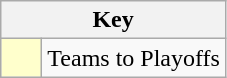<table class="wikitable" style="text-align: center;">
<tr>
<th colspan=2>Key</th>
</tr>
<tr>
<td style="background:#ffffcc; width:20px;"></td>
<td align=left>Teams to Playoffs</td>
</tr>
</table>
